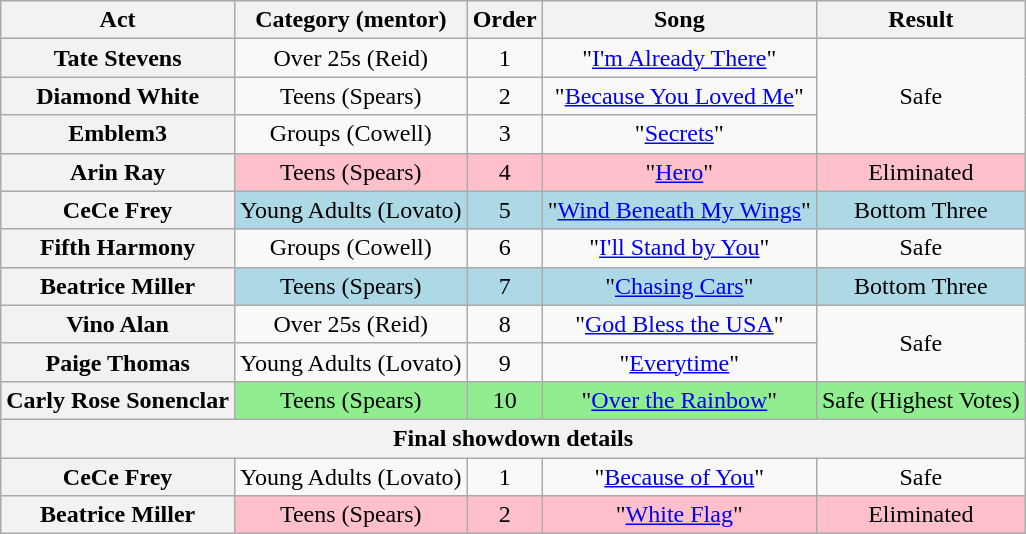<table class="wikitable plainrowheaders" style="text-align:center;">
<tr>
<th scope="col">Act</th>
<th scope="col">Category (mentor)</th>
<th scope="col">Order</th>
<th scope="col">Song</th>
<th scope="col">Result</th>
</tr>
<tr>
<th scope="row">Tate Stevens</th>
<td>Over 25s (Reid)</td>
<td>1</td>
<td>"<a href='#'>I'm Already There</a>"</td>
<td rowspan=3>Safe</td>
</tr>
<tr>
<th scope="row">Diamond White</th>
<td>Teens (Spears)</td>
<td>2</td>
<td>"<a href='#'>Because You Loved Me</a>"</td>
</tr>
<tr>
<th scope="row">Emblem3</th>
<td>Groups (Cowell)</td>
<td>3</td>
<td>"<a href='#'>Secrets</a>"</td>
</tr>
<tr style="background:pink;">
<th scope="row">Arin Ray</th>
<td>Teens (Spears)</td>
<td>4</td>
<td>"<a href='#'>Hero</a>"</td>
<td>Eliminated</td>
</tr>
<tr style="background:lightblue;">
<th scope="row">CeCe Frey</th>
<td>Young Adults (Lovato)</td>
<td>5</td>
<td>"<a href='#'>Wind Beneath My Wings</a>"</td>
<td>Bottom Three</td>
</tr>
<tr>
<th scope="row">Fifth Harmony</th>
<td>Groups (Cowell)</td>
<td>6</td>
<td>"<a href='#'>I'll Stand by You</a>"</td>
<td>Safe</td>
</tr>
<tr style="background:lightblue;">
<th scope="row">Beatrice Miller</th>
<td>Teens (Spears)</td>
<td>7</td>
<td>"<a href='#'>Chasing Cars</a>"</td>
<td>Bottom Three</td>
</tr>
<tr>
<th scope="row">Vino Alan</th>
<td>Over 25s (Reid)</td>
<td>8</td>
<td>"<a href='#'>God Bless the USA</a>"</td>
<td rowspan=2>Safe</td>
</tr>
<tr>
<th scope="row">Paige Thomas</th>
<td>Young Adults (Lovato)</td>
<td>9</td>
<td>"<a href='#'>Everytime</a>"</td>
</tr>
<tr style="background:lightgreen;">
<th scope="row">Carly Rose Sonenclar</th>
<td>Teens (Spears)</td>
<td>10</td>
<td>"<a href='#'>Over the Rainbow</a>"</td>
<td>Safe (Highest Votes)</td>
</tr>
<tr>
<th colspan=6>Final showdown details</th>
</tr>
<tr>
<th scope=row>CeCe Frey</th>
<td>Young Adults (Lovato)</td>
<td>1</td>
<td>"<a href='#'>Because of You</a>"</td>
<td>Safe</td>
</tr>
<tr style="background:pink;">
<th scope=row>Beatrice Miller</th>
<td>Teens (Spears)</td>
<td>2</td>
<td>"<a href='#'>White Flag</a>"</td>
<td>Eliminated</td>
</tr>
</table>
